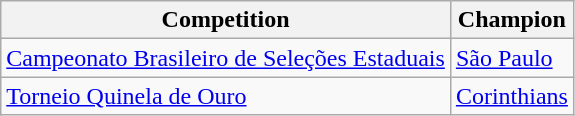<table class="wikitable">
<tr>
<th>Competition</th>
<th>Champion</th>
</tr>
<tr>
<td><a href='#'>Campeonato Brasileiro de Seleções Estaduais</a></td>
<td><a href='#'>São Paulo</a></td>
</tr>
<tr>
<td><a href='#'>Torneio Quinela de Ouro</a></td>
<td><a href='#'>Corinthians</a></td>
</tr>
</table>
